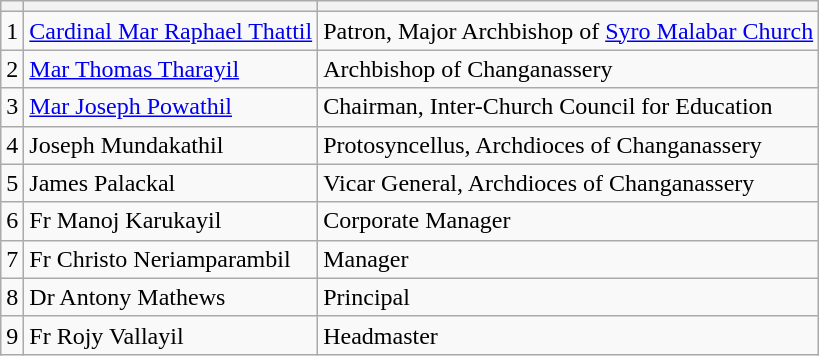<table class="wikitable">
<tr>
<th></th>
<th></th>
<th></th>
</tr>
<tr>
<td>1</td>
<td><a href='#'>Cardinal Mar Raphael Thattil</a></td>
<td>Patron, Major Archbishop of <a href='#'>Syro Malabar Church</a></td>
</tr>
<tr>
<td>2</td>
<td><a href='#'>Mar Thomas Tharayil</a></td>
<td>Archbishop of Changanassery</td>
</tr>
<tr>
<td>3</td>
<td><a href='#'>Mar Joseph Powathil</a></td>
<td>Chairman, Inter-Church Council for Education</td>
</tr>
<tr>
<td>4</td>
<td>Joseph Mundakathil</td>
<td>Protosyncellus, Archdioces of Changanassery</td>
</tr>
<tr>
<td>5</td>
<td>James Palackal</td>
<td>Vicar General, Archdioces of Changanassery</td>
</tr>
<tr>
<td>6</td>
<td>Fr Manoj Karukayil</td>
<td>Corporate Manager</td>
</tr>
<tr>
<td>7</td>
<td>Fr Christo Neriamparambil</td>
<td>Manager</td>
</tr>
<tr>
<td>8</td>
<td>Dr Antony Mathews</td>
<td>Principal</td>
</tr>
<tr>
<td>9</td>
<td>Fr Rojy Vallayil</td>
<td>Headmaster</td>
</tr>
</table>
